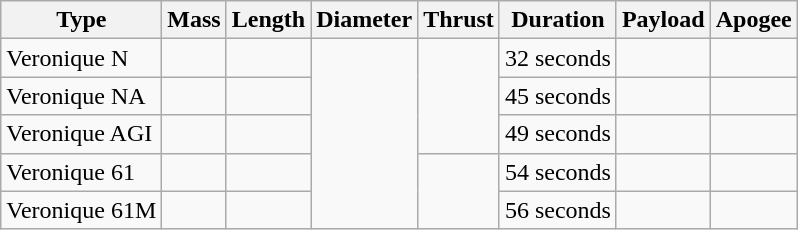<table class="wikitable sortable">
<tr>
<th>Type</th>
<th>Mass</th>
<th>Length</th>
<th>Diameter</th>
<th>Thrust</th>
<th>Duration</th>
<th>Payload</th>
<th>Apogee</th>
</tr>
<tr>
<td>Veronique N</td>
<td></td>
<td></td>
<td rowspan="5"></td>
<td rowspan="3"></td>
<td>32 seconds</td>
<td></td>
<td></td>
</tr>
<tr>
<td>Veronique NA</td>
<td></td>
<td></td>
<td>45 seconds</td>
<td></td>
<td></td>
</tr>
<tr>
<td>Veronique AGI</td>
<td></td>
<td></td>
<td>49 seconds</td>
<td></td>
<td></td>
</tr>
<tr>
<td>Veronique 61</td>
<td></td>
<td></td>
<td rowspan="2"></td>
<td>54 seconds</td>
<td></td>
<td></td>
</tr>
<tr>
<td>Veronique 61M</td>
<td></td>
<td></td>
<td>56 seconds</td>
<td></td>
<td></td>
</tr>
</table>
